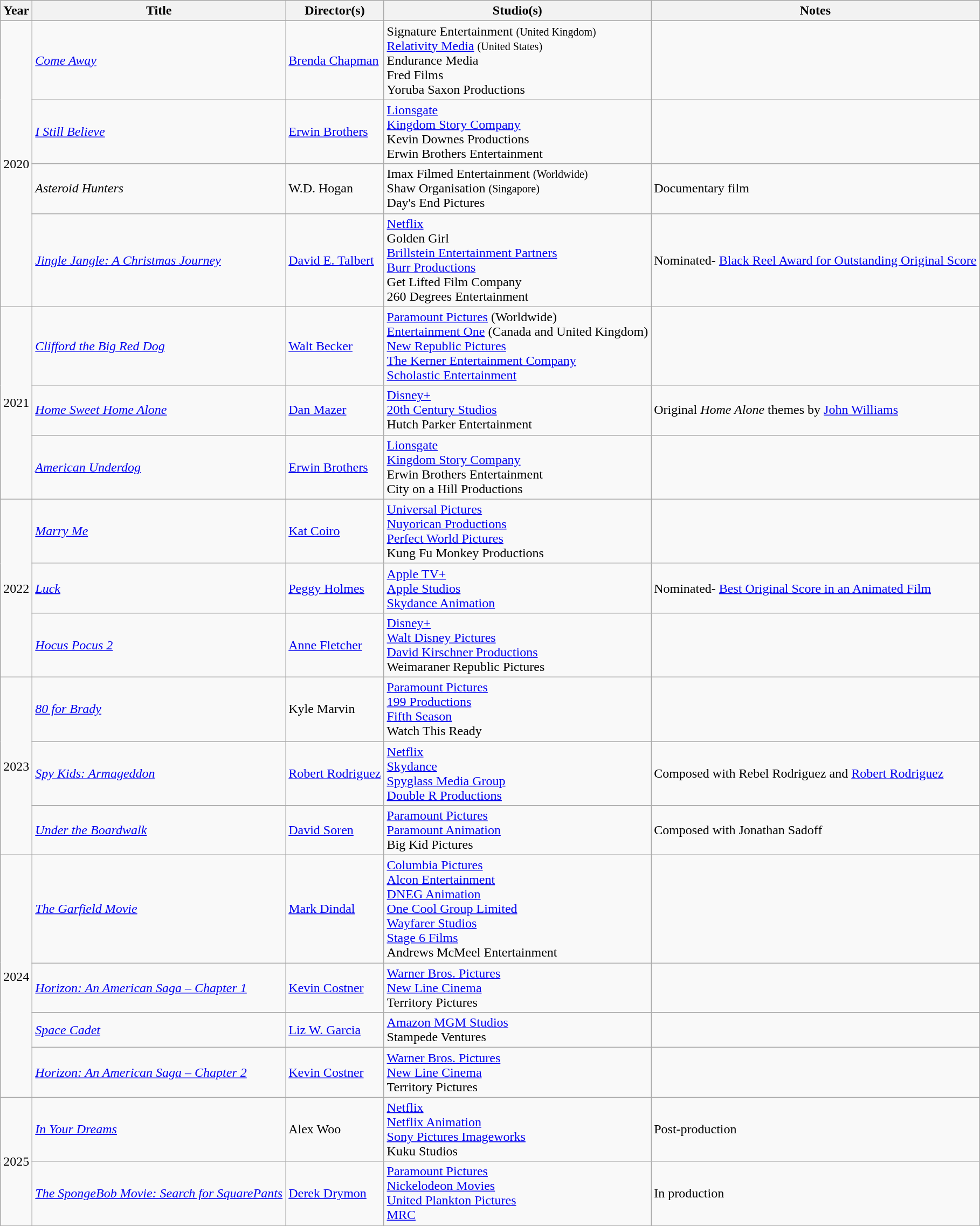<table class="wikitable sortable">
<tr>
<th>Year</th>
<th>Title</th>
<th>Director(s)</th>
<th>Studio(s)</th>
<th>Notes</th>
</tr>
<tr>
<td rowspan="4">2020</td>
<td><em><a href='#'>Come Away</a></em></td>
<td><a href='#'>Brenda Chapman</a></td>
<td>Signature Entertainment <small>(United Kingdom)</small><br><a href='#'>Relativity Media</a> <small>(United States)</small><br>Endurance Media<br>Fred Films<br>Yoruba Saxon Productions</td>
<td></td>
</tr>
<tr>
<td><em><a href='#'>I Still Believe</a></em></td>
<td><a href='#'>Erwin Brothers</a></td>
<td><a href='#'>Lionsgate</a><br><a href='#'>Kingdom Story Company</a><br>Kevin Downes Productions<br>Erwin Brothers Entertainment</td>
<td></td>
</tr>
<tr>
<td><em>Asteroid Hunters</em></td>
<td>W.D. Hogan</td>
<td>Imax Filmed Entertainment <small>(Worldwide)</small><br>Shaw Organisation <small>(Singapore)</small><br>Day's End Pictures</td>
<td>Documentary film</td>
</tr>
<tr>
<td><em><a href='#'>Jingle Jangle: A Christmas Journey</a></em></td>
<td><a href='#'>David E. Talbert</a></td>
<td><a href='#'>Netflix</a><br>Golden Girl<br><a href='#'>Brillstein Entertainment Partners</a><br><a href='#'>Burr Productions</a><br>Get Lifted Film Company<br>260 Degrees Entertainment</td>
<td>Nominated- <a href='#'>Black Reel Award for Outstanding Original Score</a></td>
</tr>
<tr>
<td rowspan="3">2021</td>
<td><em><a href='#'>Clifford the Big Red Dog</a></em></td>
<td><a href='#'>Walt Becker</a></td>
<td><a href='#'>Paramount Pictures</a> (Worldwide)<br><a href='#'>Entertainment One</a> (Canada and United Kingdom)<br><a href='#'>New Republic Pictures</a><br><a href='#'>The Kerner Entertainment Company</a><br><a href='#'>Scholastic Entertainment</a></td>
<td></td>
</tr>
<tr>
<td><em><a href='#'>Home Sweet Home Alone</a></em></td>
<td><a href='#'>Dan Mazer</a></td>
<td><a href='#'>Disney+</a><br><a href='#'>20th Century Studios</a><br>Hutch Parker Entertainment</td>
<td>Original <em>Home Alone</em> themes by <a href='#'>John Williams</a></td>
</tr>
<tr>
<td><em><a href='#'>American Underdog</a></em></td>
<td><a href='#'>Erwin Brothers</a></td>
<td><a href='#'>Lionsgate</a><br><a href='#'>Kingdom Story Company</a><br>Erwin Brothers Entertainment<br>City on a Hill Productions</td>
<td></td>
</tr>
<tr>
<td rowspan="3">2022</td>
<td><em><a href='#'>Marry Me</a></em></td>
<td><a href='#'>Kat Coiro</a></td>
<td><a href='#'>Universal Pictures</a><br><a href='#'>Nuyorican Productions</a><br><a href='#'>Perfect World Pictures</a><br>Kung Fu Monkey Productions</td>
<td></td>
</tr>
<tr>
<td><em><a href='#'>Luck</a></em></td>
<td><a href='#'>Peggy Holmes</a></td>
<td><a href='#'>Apple TV+</a><br><a href='#'>Apple Studios</a><br><a href='#'>Skydance Animation</a></td>
<td>Nominated- <a href='#'>Best Original Score in an Animated Film</a></td>
</tr>
<tr>
<td><em><a href='#'>Hocus Pocus 2</a></em></td>
<td><a href='#'>Anne Fletcher</a></td>
<td><a href='#'>Disney+</a><br><a href='#'>Walt Disney Pictures</a><br><a href='#'>David Kirschner Productions</a><br>Weimaraner Republic Pictures</td>
<td></td>
</tr>
<tr>
<td rowspan="3">2023</td>
<td><em><a href='#'>80 for Brady</a></em></td>
<td>Kyle Marvin</td>
<td><a href='#'>Paramount Pictures</a><br><a href='#'>199 Productions</a><br><a href='#'>Fifth Season</a><br>Watch This Ready</td>
<td></td>
</tr>
<tr>
<td><em><a href='#'>Spy Kids: Armageddon</a></em></td>
<td><a href='#'>Robert Rodriguez</a></td>
<td><a href='#'>Netflix</a><br><a href='#'>Skydance</a><br><a href='#'>Spyglass Media Group</a><br><a href='#'>Double R Productions</a></td>
<td>Composed with Rebel Rodriguez and <a href='#'>Robert Rodriguez</a></td>
</tr>
<tr>
<td><em><a href='#'>Under the Boardwalk</a></em></td>
<td><a href='#'>David Soren</a></td>
<td><a href='#'>Paramount Pictures</a><br><a href='#'>Paramount Animation</a><br>Big Kid Pictures</td>
<td>Composed with Jonathan Sadoff</td>
</tr>
<tr>
<td rowspan="4">2024</td>
<td><em><a href='#'>The Garfield Movie</a></em></td>
<td><a href='#'>Mark Dindal</a></td>
<td><a href='#'>Columbia Pictures</a><br><a href='#'>Alcon Entertainment</a><br><a href='#'>DNEG Animation</a><br><a href='#'>One Cool Group Limited</a><br><a href='#'>Wayfarer Studios</a><br><a href='#'>Stage 6 Films</a><br>Andrews McMeel Entertainment</td>
<td></td>
</tr>
<tr>
<td><em><a href='#'>Horizon: An American Saga – Chapter 1</a></em></td>
<td><a href='#'>Kevin Costner</a></td>
<td><a href='#'>Warner Bros. Pictures</a><br><a href='#'>New Line Cinema</a><br>Territory Pictures</td>
<td></td>
</tr>
<tr>
<td><em><a href='#'>Space Cadet</a></em></td>
<td><a href='#'>Liz W. Garcia</a></td>
<td><a href='#'>Amazon MGM Studios</a><br>Stampede Ventures</td>
<td></td>
</tr>
<tr>
<td><em><a href='#'>Horizon: An American Saga – Chapter 2</a></em></td>
<td><a href='#'>Kevin Costner</a></td>
<td><a href='#'>Warner Bros. Pictures</a><br><a href='#'>New Line Cinema</a><br>Territory Pictures</td>
<td></td>
</tr>
<tr>
<td rowspan="2">2025</td>
<td><em><a href='#'>In Your Dreams</a></em></td>
<td>Alex Woo</td>
<td><a href='#'>Netflix</a><br><a href='#'>Netflix Animation</a><br><a href='#'>Sony Pictures Imageworks</a><br>Kuku Studios</td>
<td>Post-production</td>
</tr>
<tr>
<td><em><a href='#'>The SpongeBob Movie: Search for SquarePants</a></em></td>
<td><a href='#'>Derek Drymon</a></td>
<td><a href='#'>Paramount Pictures</a><br><a href='#'>Nickelodeon Movies</a><br><a href='#'>United Plankton Pictures</a><br><a href='#'>MRC</a></td>
<td>In production</td>
</tr>
</table>
